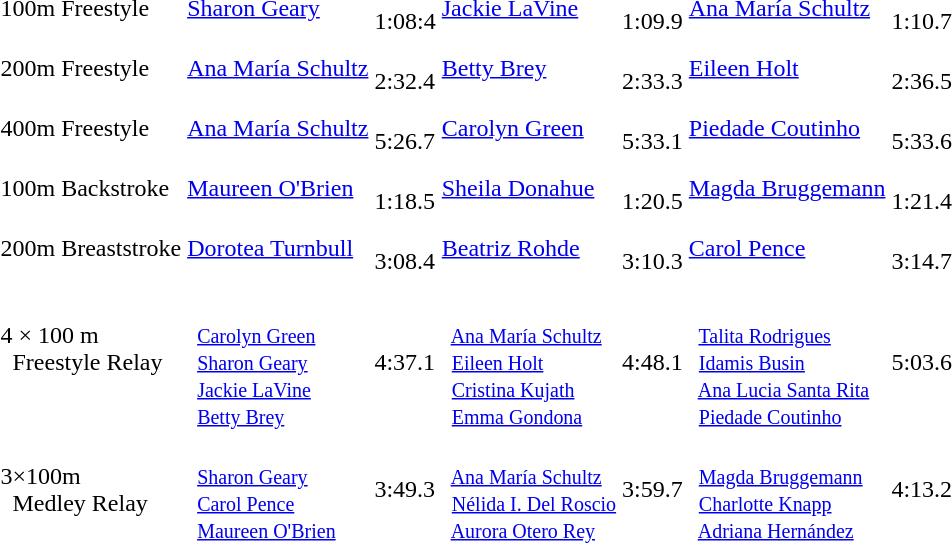<table>
<tr>
<td>100m Freestyle <br>  </td>
<td><a href='#'>Sharon Geary</a> <small><br>   </small></td>
<td>1:08:4</td>
<td><a href='#'>Jackie LaVine</a> <small><br>   </small></td>
<td>1:09.9</td>
<td><a href='#'>Ana María Schultz</a> <small><br>   </small></td>
<td>1:10.7</td>
</tr>
<tr>
<td>200m Freestyle <br>  </td>
<td><a href='#'>Ana María Schultz</a> <small><br>   </small></td>
<td>2:32.4</td>
<td><a href='#'>Betty Brey</a> <small><br>   </small></td>
<td>2:33.3</td>
<td><a href='#'>Eileen Holt</a> <small><br>   </small></td>
<td>2:36.5</td>
</tr>
<tr>
<td>400m Freestyle <br>  </td>
<td><a href='#'>Ana María Schultz</a> <small><br>   </small></td>
<td>5:26.7</td>
<td><a href='#'>Carolyn Green</a> <small><br>   </small></td>
<td>5:33.1</td>
<td><a href='#'>Piedade Coutinho</a> <small><br>   </small></td>
<td>5:33.6</td>
</tr>
<tr>
<td>100m Backstroke <br>  </td>
<td><a href='#'>Maureen O'Brien</a> <small><br>   </small></td>
<td>1:18.5</td>
<td><a href='#'>Sheila Donahue</a> <small><br>   </small></td>
<td>1:20.5</td>
<td><a href='#'>Magda Bruggemann</a> <small><br>   </small></td>
<td>1:21.4</td>
</tr>
<tr>
<td>200m Breaststroke <br>  </td>
<td><a href='#'>Dorotea Turnbull</a> <small><br>   </small></td>
<td>3:08.4</td>
<td><a href='#'>Beatriz Rohde</a> <small><br>   </small></td>
<td>3:10.3</td>
<td><a href='#'>Carol Pence</a> <small><br>   </small></td>
<td>3:14.7</td>
</tr>
<tr>
<td>4 × 100 m <br>   Freestyle Relay <br>  </td>
<td> <small><br>  <a href='#'>Carolyn Green</a><br>  <a href='#'>Sharon Geary</a><br>  <a href='#'>Jackie LaVine</a><br>  <a href='#'>Betty Brey</a> </small></td>
<td>4:37.1</td>
<td> <small><br>  <a href='#'>Ana María Schultz</a><br>  <a href='#'>Eileen Holt</a><br>  <a href='#'>Cristina Kujath</a><br>  <a href='#'>Emma Gondona</a> </small></td>
<td>4:48.1</td>
<td> <small><br>  <a href='#'>Talita Rodrigues</a><br>  <a href='#'>Idamis Busin</a><br>  <a href='#'>Ana Lucia Santa Rita</a><br>  <a href='#'>Piedade Coutinho</a> </small></td>
<td>5:03.6</td>
</tr>
<tr>
<td>3×100m <br>   Medley Relay</td>
<td> <small><br>  <a href='#'>Sharon Geary</a><br>  <a href='#'>Carol Pence</a><br>  <a href='#'>Maureen O'Brien</a> </small></td>
<td>3:49.3</td>
<td> <small><br>  <a href='#'>Ana María Schultz</a><br>  <a href='#'>Nélida I. Del Roscio</a><br>  <a href='#'>Aurora Otero Rey</a> </small></td>
<td>3:59.7</td>
<td> <small><br>  <a href='#'>Magda Bruggemann</a><br>  <a href='#'>Charlotte Knapp</a><br>  <a href='#'>Adriana Hernández</a> </small></td>
<td>4:13.2</td>
</tr>
</table>
